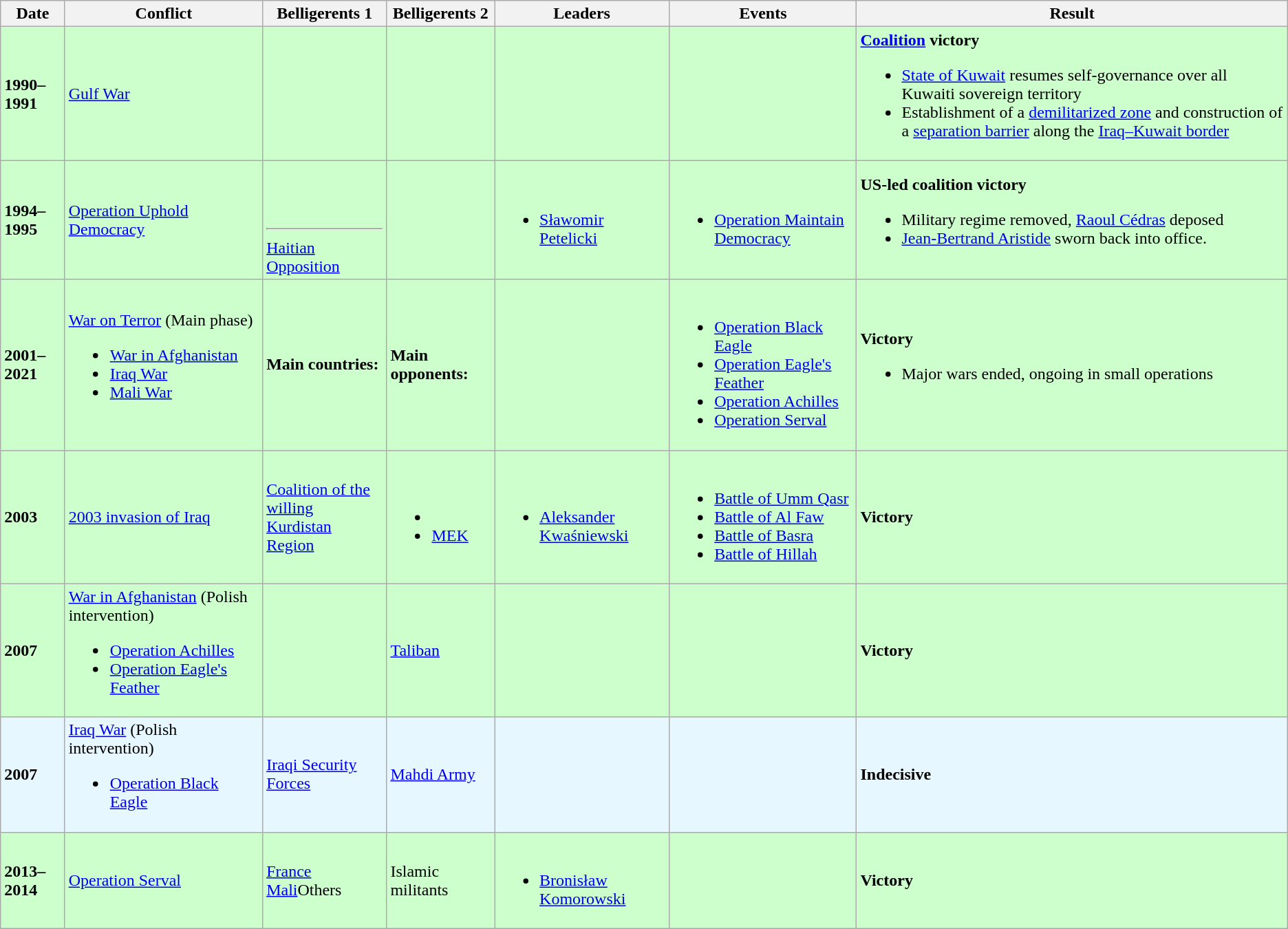<table class="wikitable">
<tr>
<th>Date</th>
<th>Conflict</th>
<th>Belligerents 1</th>
<th>Belligerents 2</th>
<th>Leaders</th>
<th>Events</th>
<th>Result</th>
</tr>
<tr - bgcolor="#CCFFCC">
<td><strong>1990–</strong><br><strong>1991</strong></td>
<td><a href='#'>Gulf War</a></td>
<td><br></td>
<td></td>
<td></td>
<td></td>
<td><strong><a href='#'>Coalition</a> victory</strong><br><ul><li><a href='#'>State of Kuwait</a> resumes self-governance over all Kuwaiti sovereign territory</li><li>Establishment of a <a href='#'>demilitarized zone</a> and construction of a <a href='#'>separation barrier</a> along the <a href='#'>Iraq–Kuwait border</a></li></ul></td>
</tr>
<tr -- bgcolor="#CCFFCC"|>
<td><strong>1994–1995</strong></td>
<td><a href='#'>Operation Uphold Democracy</a></td>
<td><br><br><br><hr> <a href='#'>Haitian Opposition</a><br></td>
<td></td>
<td><br><ul><li><a href='#'>Sławomir Petelicki</a></li></ul></td>
<td><br><ul><li><a href='#'>Operation Maintain Democracy</a></li></ul></td>
<td><strong>US-led coalition victory</strong><br><ul><li>Military regime removed, <a href='#'>Raoul Cédras</a> deposed</li><li><a href='#'>Jean-Bertrand Aristide</a> sworn back into office.</li></ul></td>
</tr>
<tr --- bgcolor="#CCFFCC">
<td><strong>2001–2021</strong></td>
<td><a href='#'>War on Terror</a> (Main phase)<br><ul><li><a href='#'>War in Afghanistan</a></li><li><a href='#'>Iraq War</a></li><li><a href='#'>Mali War</a></li></ul></td>
<td><strong>Main countries:</strong></td>
<td><strong>Main opponents:</strong></td>
<td></td>
<td><br><ul><li><a href='#'>Operation Black Eagle</a></li><li><a href='#'>Operation Eagle's Feather</a></li><li><a href='#'>Operation Achilles</a></li><li><a href='#'>Operation Serval</a></li></ul></td>
<td><strong>Victory</strong><br><ul><li>Major wars ended, ongoing in small operations</li></ul></td>
</tr>
<tr --- bgcolor="#CCFFCC">
<td><strong>2003</strong></td>
<td><a href='#'>2003 invasion of Iraq</a></td>
<td><a href='#'>Coalition of the willing</a><br> <a href='#'>Kurdistan Region</a>
</td>
<td><br><ul><li><strong></strong></li><li> <a href='#'>MEK</a></li></ul></td>
<td><br><ul><li><a href='#'>Aleksander Kwaśniewski</a></li></ul></td>
<td><br><ul><li><a href='#'>Battle of Umm Qasr</a></li><li><a href='#'>Battle of Al Faw</a></li><li><a href='#'>Battle of Basra</a></li><li><a href='#'>Battle of Hillah</a></li></ul></td>
<td><strong>Victory</strong></td>
</tr>
<tr --- bgcolor="#CCFFCC">
<td><strong>2007</strong></td>
<td><a href='#'>War in Afghanistan</a> (Polish intervention)<br><ul><li><a href='#'>Operation Achilles</a></li><li><a href='#'>Operation Eagle's Feather</a></li></ul></td>
<td></td>
<td> <a href='#'>Taliban</a></td>
<td></td>
<td></td>
<td><strong>Victory</strong></td>
</tr>
<tr - bgcolor=#E6F7FF>
<td><strong>2007</strong></td>
<td><a href='#'>Iraq War</a> (Polish intervention)<br><ul><li><a href='#'>Operation Black Eagle</a></li></ul></td>
<td> <a href='#'>Iraqi Security Forces</a></td>
<td> <a href='#'>Mahdi Army</a></td>
<td></td>
<td></td>
<td><strong>Indecisive</strong></td>
</tr>
<tr -- bgcolor="#CCFFCC"|>
<td><strong>2013–2014</strong></td>
<td><a href='#'>Operation Serval</a></td>
<td> <a href='#'>France</a> <a href='#'>Mali</a>Others</td>
<td> Islamic militants</td>
<td><br><ul><li><a href='#'>Bronisław Komorowski</a></li></ul></td>
<td></td>
<td><strong>Victory</strong></td>
</tr>
</table>
